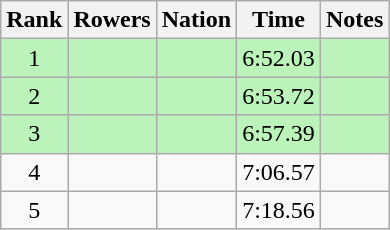<table class="wikitable sortable" style="text-align:center">
<tr>
<th>Rank</th>
<th>Rowers</th>
<th>Nation</th>
<th>Time</th>
<th>Notes</th>
</tr>
<tr bgcolor=bbf3bb>
<td>1</td>
<td align=left data-sort-value="Dietrich, Frank"></td>
<td align=left></td>
<td>6:52.03</td>
<td></td>
</tr>
<tr bgcolor=bbf3bb>
<td>2</td>
<td align=left data-sort-value="Lacasa, Laurent"></td>
<td align=left></td>
<td>6:53.72</td>
<td></td>
</tr>
<tr bgcolor=bbf3bb>
<td>3</td>
<td align=left data-sort-value="Vyrvich, Valery"></td>
<td align=left></td>
<td>6:57.39</td>
<td></td>
</tr>
<tr>
<td>4</td>
<td align=left data-sort-value="Águila, Claudio"></td>
<td align=left></td>
<td>7:06.57</td>
<td></td>
</tr>
<tr>
<td>5</td>
<td align=left data-sort-value="Kobayashi, Maki"></td>
<td align=left></td>
<td>7:18.56</td>
<td></td>
</tr>
</table>
